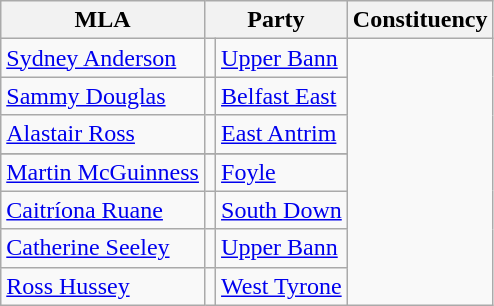<table class="wikitable sortable">
<tr>
<th>MLA</th>
<th colspan=2>Party</th>
<th>Constituency</th>
</tr>
<tr>
<td><a href='#'>Sydney Anderson</a></td>
<td></td>
<td><a href='#'>Upper Bann</a></td>
</tr>
<tr>
<td><a href='#'>Sammy Douglas</a></td>
<td></td>
<td><a href='#'>Belfast East</a></td>
</tr>
<tr>
<td><a href='#'>Alastair Ross</a></td>
<td></td>
<td><a href='#'>East Antrim</a></td>
</tr>
<tr>
</tr>
<tr>
<td><a href='#'>Martin McGuinness</a></td>
<td></td>
<td><a href='#'>Foyle</a></td>
</tr>
<tr>
<td><a href='#'>Caitríona Ruane</a></td>
<td></td>
<td><a href='#'>South Down</a></td>
</tr>
<tr>
<td><a href='#'>Catherine Seeley</a></td>
<td></td>
<td><a href='#'>Upper Bann</a></td>
</tr>
<tr>
<td><a href='#'>Ross Hussey</a></td>
<td></td>
<td><a href='#'>West Tyrone</a></td>
</tr>
</table>
